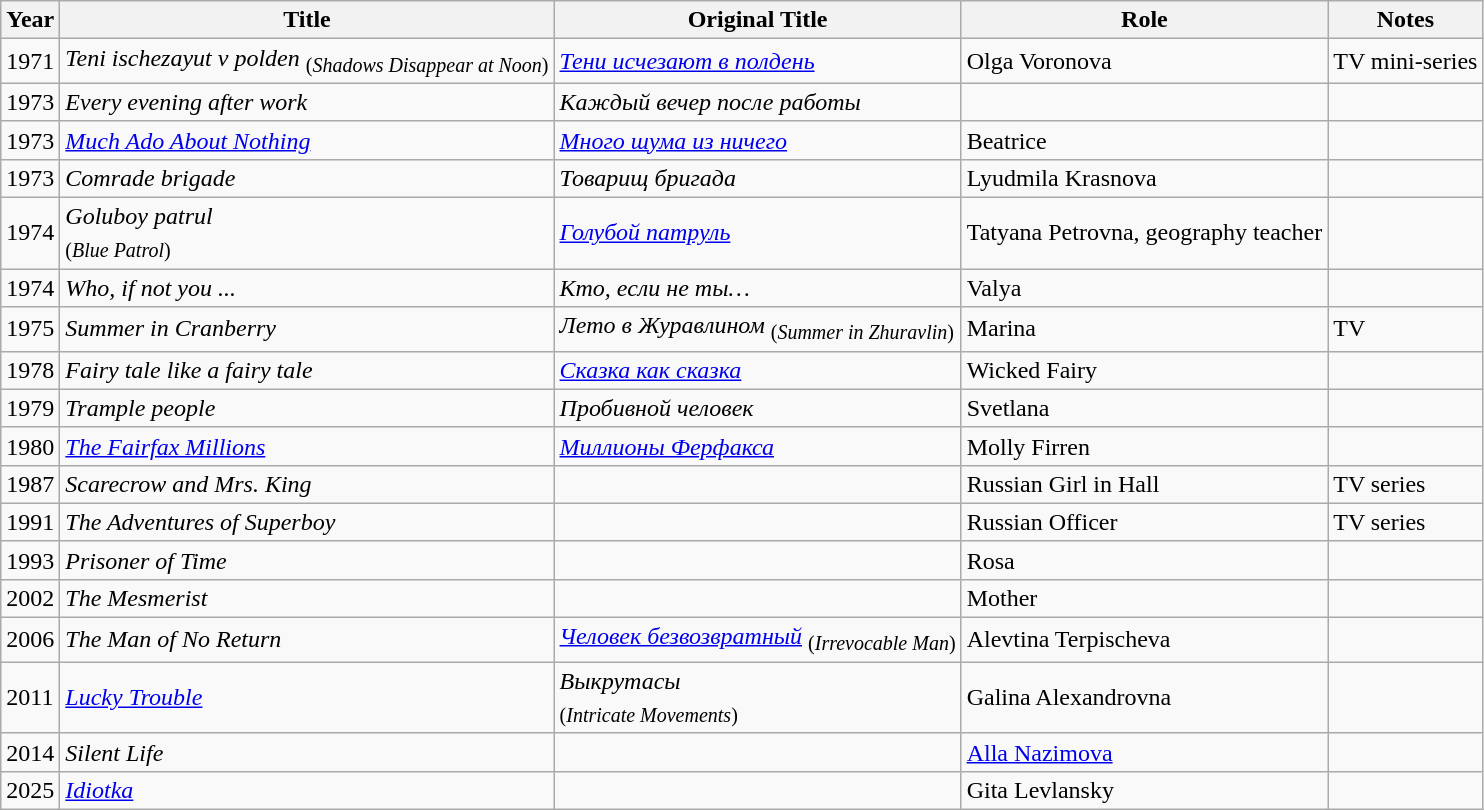<table class="wikitable sortable">
<tr>
<th>Year</th>
<th>Title</th>
<th>Original Title</th>
<th>Role</th>
<th>Notes</th>
</tr>
<tr>
<td>1971</td>
<td><em>Teni ischezayut v polden</em> <sub>(<em>Shadows Disappear at Noon</em>)</sub></td>
<td><em><a href='#'>Тени исчезают в полдень</a></em></td>
<td>Olga Voronova</td>
<td>TV mini-series</td>
</tr>
<tr>
<td>1973</td>
<td><em>Every evening after work</em></td>
<td><em>Каждый вечер после работы</em></td>
<td></td>
<td></td>
</tr>
<tr>
<td>1973</td>
<td><em><a href='#'>Much Ado About Nothing</a></em></td>
<td><em><a href='#'>Много шума из ничего</a></em></td>
<td>Beatrice</td>
<td></td>
</tr>
<tr>
<td>1973</td>
<td><em>Comrade brigade</em></td>
<td><em>Товарищ бригада</em></td>
<td>Lyudmila Krasnova</td>
<td></td>
</tr>
<tr>
<td>1974</td>
<td><em>Goluboy patrul</em><br> <sub>(<em>Blue Patrol</em>)</sub></td>
<td><em><a href='#'>Голубой патруль</a></em></td>
<td>Tatyana Petrovna, geography teacher</td>
<td></td>
</tr>
<tr>
<td>1974</td>
<td><em>Who, if not you ...</em></td>
<td><em>Кто, если не ты… </em></td>
<td>Valya</td>
<td></td>
</tr>
<tr>
<td>1975</td>
<td><em>Summer in Cranberry</em></td>
<td><em>Лето в Журавлином</em> <sub>(<em>Summer in Zhuravlin</em>)</sub></td>
<td>Marina</td>
<td>TV</td>
</tr>
<tr>
<td>1978</td>
<td><em>Fairy tale like a fairy tale</em></td>
<td><em><a href='#'>Сказка как сказка</a></em></td>
<td>Wicked Fairy</td>
<td></td>
</tr>
<tr>
<td>1979</td>
<td><em>Trample people</em></td>
<td><em>Пробивной человек</em></td>
<td>Svetlana</td>
<td></td>
</tr>
<tr>
<td>1980</td>
<td><em><a href='#'>The Fairfax Millions</a></em></td>
<td><em><a href='#'>Миллионы Ферфакса</a></em></td>
<td>Molly Firren</td>
<td></td>
</tr>
<tr>
<td>1987</td>
<td><em>Scarecrow and Mrs. King</em></td>
<td></td>
<td>Russian Girl in Hall</td>
<td>TV series</td>
</tr>
<tr>
<td>1991</td>
<td><em>The Adventures of Superboy</em></td>
<td></td>
<td>Russian Officer</td>
<td>TV series</td>
</tr>
<tr>
<td>1993</td>
<td><em>Prisoner of Time</em></td>
<td></td>
<td>Rosa</td>
<td></td>
</tr>
<tr>
<td>2002</td>
<td><em>The Mesmerist</em></td>
<td></td>
<td>Mother</td>
<td></td>
</tr>
<tr>
<td>2006</td>
<td><em>The Man of No Return</em></td>
<td><em><a href='#'>Человек безвозвратный</a></em> <sub>(<em>Irrevocable Man</em>)</sub></td>
<td>Alevtina Terpischeva</td>
<td></td>
</tr>
<tr>
<td>2011</td>
<td><em><a href='#'>Lucky Trouble</a></em></td>
<td><em>Выкрутасы</em><br><sub>(<em>Intricate Movements</em>)</sub></td>
<td>Galina Alexandrovna</td>
<td></td>
</tr>
<tr>
<td>2014</td>
<td><em>Silent Life</em></td>
<td></td>
<td><a href='#'>Alla Nazimova</a></td>
<td></td>
</tr>
<tr>
<td>2025</td>
<td><em><a href='#'>Idiotka</a></em></td>
<td></td>
<td>Gita Levlansky</td>
<td></td>
</tr>
</table>
